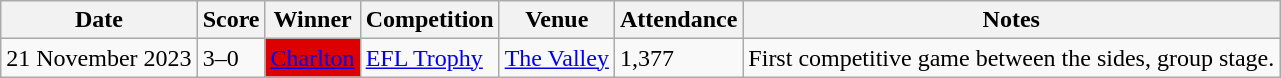<table class="wikitable sortable">
<tr>
<th>Date</th>
<th>Score</th>
<th>Winner</th>
<th>Competition</th>
<th>Venue</th>
<th>Attendance</th>
<th class="unsortable">Notes</th>
</tr>
<tr>
<td>21 November 2023</td>
<td>3–0</td>
<td style="background:#DD0000"><a href='#'><span>Charlton</span></a></td>
<td><a href='#'>EFL Trophy</a></td>
<td><a href='#'>The Valley</a></td>
<td>1,377</td>
<td>First competitive game between the sides, group stage.</td>
</tr>
</table>
